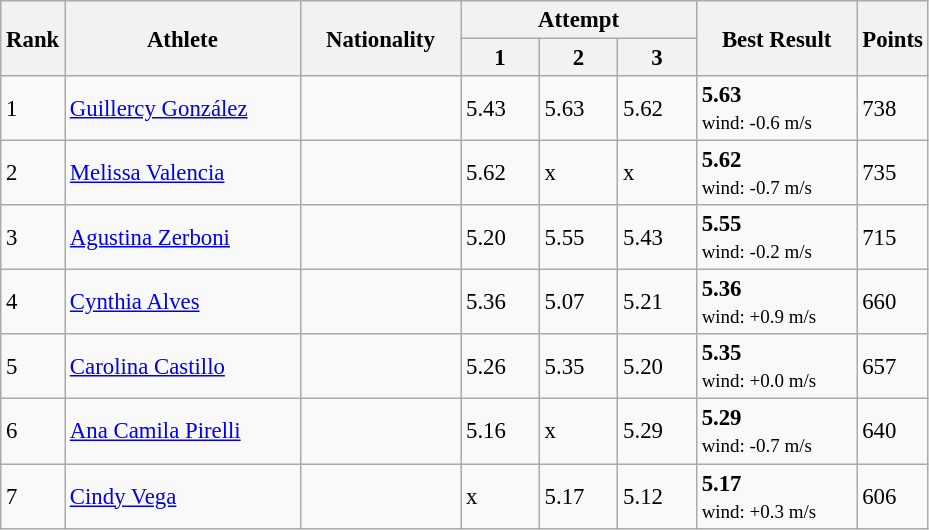<table class="wikitable" style="font-size:95%" style="width:35em;" style="text-align:center">
<tr>
<th rowspan=2>Rank</th>
<th rowspan=2 width=150>Athlete</th>
<th rowspan=2 width=100>Nationality</th>
<th colspan=3 width=150>Attempt</th>
<th rowspan=2 width=100>Best Result</th>
<th rowspan=2>Points</th>
</tr>
<tr>
<th>1</th>
<th>2</th>
<th>3</th>
</tr>
<tr>
<td>1</td>
<td align=left><a href='#'>Guillercy González</a></td>
<td align=left></td>
<td>5.43</td>
<td>5.63</td>
<td>5.62</td>
<td><strong>5.63</strong> <br> <small>wind: -0.6 m/s</small></td>
<td>738</td>
</tr>
<tr>
<td>2</td>
<td align=left><a href='#'>Melissa Valencia</a></td>
<td align=left></td>
<td>5.62</td>
<td>x</td>
<td>x</td>
<td><strong>5.62</strong> <br> <small>wind: -0.7 m/s</small></td>
<td>735</td>
</tr>
<tr>
<td>3</td>
<td align=left><a href='#'>Agustina Zerboni</a></td>
<td align=left></td>
<td>5.20</td>
<td>5.55</td>
<td>5.43</td>
<td><strong>5.55</strong> <br> <small>wind: -0.2 m/s</small></td>
<td>715</td>
</tr>
<tr>
<td>4</td>
<td align=left><a href='#'>Cynthia Alves</a></td>
<td align=left></td>
<td>5.36</td>
<td>5.07</td>
<td>5.21</td>
<td><strong>5.36</strong> <br> <small>wind: +0.9 m/s</small></td>
<td>660</td>
</tr>
<tr>
<td>5</td>
<td align=left><a href='#'>Carolina Castillo</a></td>
<td align=left></td>
<td>5.26</td>
<td>5.35</td>
<td>5.20</td>
<td><strong>5.35</strong> <br> <small>wind: +0.0 m/s</small></td>
<td>657</td>
</tr>
<tr>
<td>6</td>
<td align=left><a href='#'>Ana Camila Pirelli</a></td>
<td align=left></td>
<td>5.16</td>
<td>x</td>
<td>5.29</td>
<td><strong>5.29</strong> <br> <small>wind: -0.7 m/s</small></td>
<td>640</td>
</tr>
<tr>
<td>7</td>
<td align=left><a href='#'>Cindy Vega</a></td>
<td align=left></td>
<td>x</td>
<td>5.17</td>
<td>5.12</td>
<td><strong>5.17</strong> <br> <small>wind: +0.3 m/s</small></td>
<td>606</td>
</tr>
</table>
